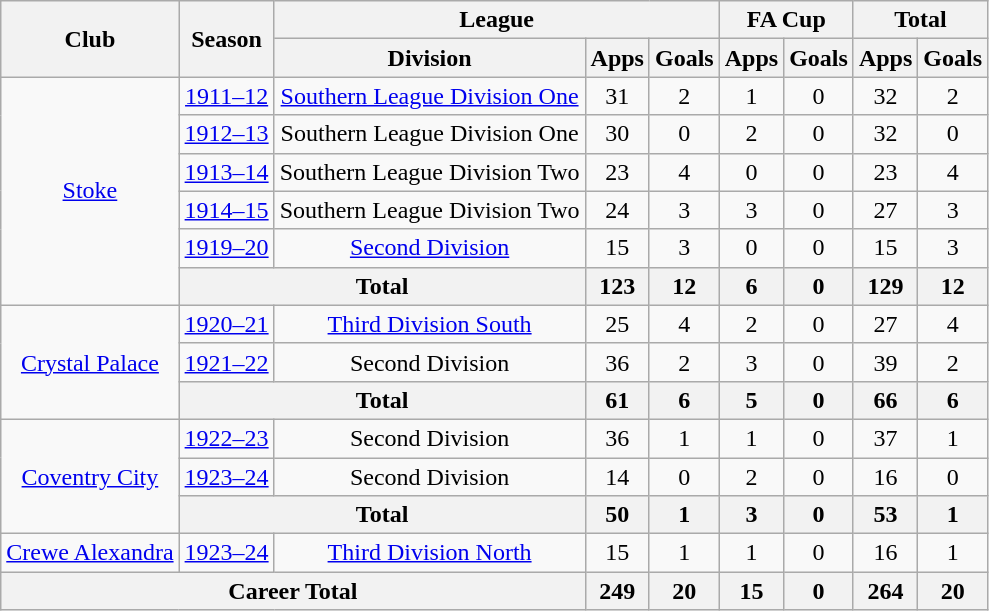<table class="wikitable" style="text-align: center;">
<tr>
<th rowspan="2">Club</th>
<th rowspan="2">Season</th>
<th colspan="3">League</th>
<th colspan="2">FA Cup</th>
<th colspan="2">Total</th>
</tr>
<tr>
<th>Division</th>
<th>Apps</th>
<th>Goals</th>
<th>Apps</th>
<th>Goals</th>
<th>Apps</th>
<th>Goals</th>
</tr>
<tr>
<td rowspan="6"><a href='#'>Stoke</a></td>
<td><a href='#'>1911–12</a></td>
<td><a href='#'>Southern League Division One</a></td>
<td>31</td>
<td>2</td>
<td>1</td>
<td>0</td>
<td>32</td>
<td>2</td>
</tr>
<tr>
<td><a href='#'>1912–13</a></td>
<td>Southern League Division One</td>
<td>30</td>
<td>0</td>
<td>2</td>
<td>0</td>
<td>32</td>
<td>0</td>
</tr>
<tr>
<td><a href='#'>1913–14</a></td>
<td>Southern League Division Two</td>
<td>23</td>
<td>4</td>
<td>0</td>
<td>0</td>
<td>23</td>
<td>4</td>
</tr>
<tr>
<td><a href='#'>1914–15</a></td>
<td>Southern League Division Two</td>
<td>24</td>
<td>3</td>
<td>3</td>
<td>0</td>
<td>27</td>
<td>3</td>
</tr>
<tr>
<td><a href='#'>1919–20</a></td>
<td><a href='#'>Second Division</a></td>
<td>15</td>
<td>3</td>
<td>0</td>
<td>0</td>
<td>15</td>
<td>3</td>
</tr>
<tr>
<th colspan="2">Total</th>
<th>123</th>
<th>12</th>
<th>6</th>
<th>0</th>
<th>129</th>
<th>12</th>
</tr>
<tr>
<td rowspan="3"><a href='#'>Crystal Palace</a></td>
<td><a href='#'>1920–21</a></td>
<td><a href='#'>Third Division South</a></td>
<td>25</td>
<td>4</td>
<td>2</td>
<td>0</td>
<td>27</td>
<td>4</td>
</tr>
<tr>
<td><a href='#'>1921–22</a></td>
<td>Second Division</td>
<td>36</td>
<td>2</td>
<td>3</td>
<td>0</td>
<td>39</td>
<td>2</td>
</tr>
<tr>
<th colspan="2">Total</th>
<th>61</th>
<th>6</th>
<th>5</th>
<th>0</th>
<th>66</th>
<th>6</th>
</tr>
<tr>
<td rowspan="3"><a href='#'>Coventry City</a></td>
<td><a href='#'>1922–23</a></td>
<td>Second Division</td>
<td>36</td>
<td>1</td>
<td>1</td>
<td>0</td>
<td>37</td>
<td>1</td>
</tr>
<tr>
<td><a href='#'>1923–24</a></td>
<td>Second Division</td>
<td>14</td>
<td>0</td>
<td>2</td>
<td>0</td>
<td>16</td>
<td>0</td>
</tr>
<tr>
<th colspan="2">Total</th>
<th>50</th>
<th>1</th>
<th>3</th>
<th>0</th>
<th>53</th>
<th>1</th>
</tr>
<tr>
<td><a href='#'>Crewe Alexandra</a></td>
<td><a href='#'>1923–24</a></td>
<td><a href='#'>Third Division North</a></td>
<td>15</td>
<td>1</td>
<td>1</td>
<td>0</td>
<td>16</td>
<td>1</td>
</tr>
<tr>
<th colspan="3">Career Total</th>
<th>249</th>
<th>20</th>
<th>15</th>
<th>0</th>
<th>264</th>
<th>20</th>
</tr>
</table>
